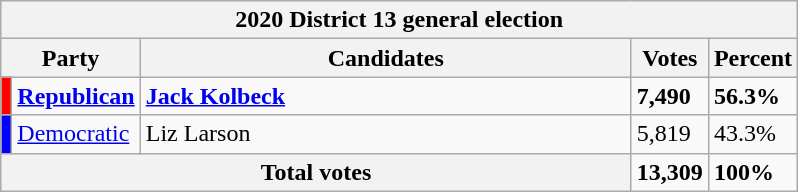<table class=wikitable>
<tr valign=bottom>
<th colspan=5>2020 District 13 general election</th>
</tr>
<tr>
<th colspan = 2>Party</th>
<th style=width:20em>Candidates</th>
<th>Votes</th>
<th>Percent</th>
</tr>
<tr>
<td bgcolor="red"></td>
<td><strong><a href='#'>Republican</a></strong></td>
<td><strong><a href='#'>Jack Kolbeck</a></strong></td>
<td><strong>7,490</strong></td>
<td><strong>56.3%</strong></td>
</tr>
<tr>
<td bgcolor="blue"></td>
<td><a href='#'>Democratic</a></td>
<td>Liz Larson</td>
<td>5,819</td>
<td>43.3%</td>
</tr>
<tr>
<th colspan=3>Total votes</th>
<td><strong>13,309</strong></td>
<td><strong>100%</strong></td>
</tr>
</table>
